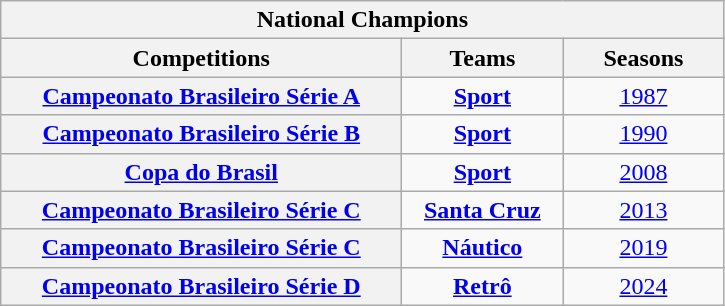<table class="wikitable">
<tr>
<th colspan="3">National Champions</th>
</tr>
<tr>
<th style="width:260px">Competitions</th>
<th style="width:100px">Teams</th>
<th style="width:100px">Seasons</th>
</tr>
<tr>
<th style="text-align:center"><a href='#'>Campeonato Brasileiro Série A</a></th>
<td style="text-align:center"><strong><a href='#'>Sport</a></strong></td>
<td style="text-align:center"><a href='#'>1987</a></td>
</tr>
<tr>
<th style="text-align:center"><a href='#'>Campeonato Brasileiro Série B</a></th>
<td style="text-align:center"><strong><a href='#'>Sport</a></strong></td>
<td style="text-align:center"><a href='#'>1990</a></td>
</tr>
<tr>
<th style="text-align:center"><a href='#'>Copa do Brasil</a></th>
<td style="text-align:center"><strong><a href='#'>Sport</a></strong></td>
<td style="text-align:center"><a href='#'>2008</a></td>
</tr>
<tr>
<th style="text-align:center"><a href='#'>Campeonato Brasileiro Série C</a></th>
<td style="text-align:center"><strong><a href='#'>Santa Cruz</a></strong></td>
<td style="text-align:center"><a href='#'>2013</a></td>
</tr>
<tr>
<th style="text-align:center"><a href='#'>Campeonato Brasileiro Série C</a></th>
<td style="text-align:center"><strong><a href='#'>Náutico</a></strong></td>
<td style="text-align:center"><a href='#'>2019</a></td>
</tr>
<tr>
<th style="text-align:center"><a href='#'>Campeonato Brasileiro Série D</a></th>
<td style="text-align:center"><strong><a href='#'>Retrô</a></strong></td>
<td style="text-align:center"><a href='#'>2024</a></td>
</tr>
</table>
